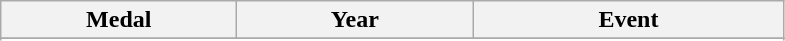<table class="wikitable">
<tr>
<th width=150>Medal</th>
<th width=150>Year</th>
<th width=200>Event</th>
</tr>
<tr>
</tr>
<tr>
</tr>
</table>
